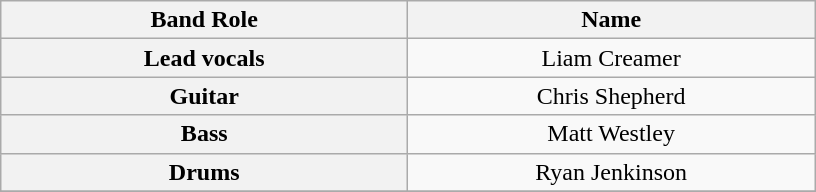<table class="wikitable" style="text-align:center">
<tr>
<th rowspan="1" width="20%">Band Role</th>
<th rowspan="1" width="20%">Name</th>
</tr>
<tr>
<th>Lead vocals</th>
<td colspan="1">Liam Creamer</td>
</tr>
<tr>
<th>Guitar</th>
<td colspan="1">Chris Shepherd</td>
</tr>
<tr>
<th>Bass</th>
<td colspan="1">Matt Westley</td>
</tr>
<tr>
<th>Drums</th>
<td colspan="1">Ryan Jenkinson</td>
</tr>
<tr>
</tr>
</table>
